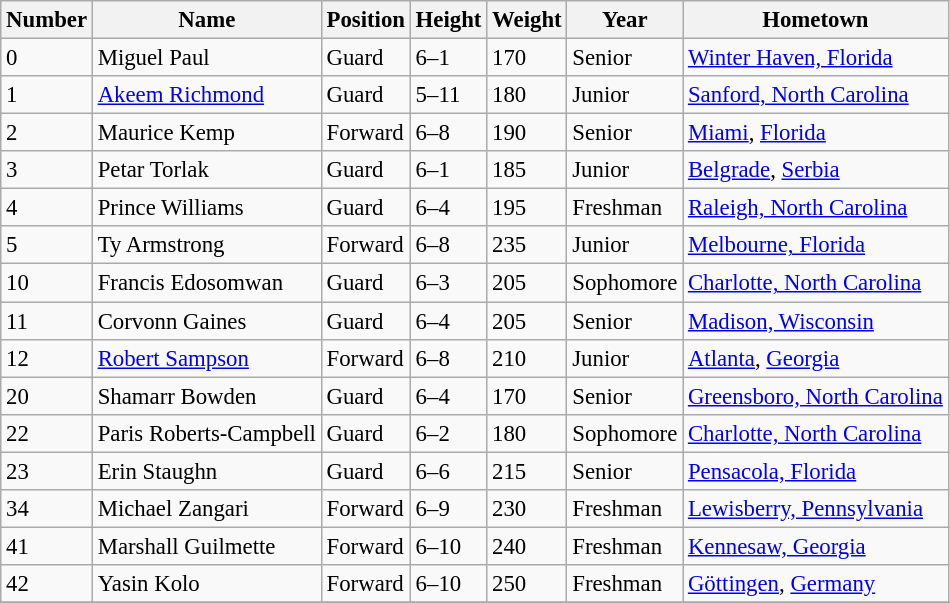<table class="wikitable" style="font-size: 95%;">
<tr>
<th>Number</th>
<th>Name</th>
<th>Position</th>
<th>Height</th>
<th>Weight</th>
<th>Year</th>
<th>Hometown</th>
</tr>
<tr>
<td>0</td>
<td>Miguel Paul</td>
<td>Guard</td>
<td>6–1</td>
<td>170</td>
<td>Senior</td>
<td><a href='#'>Winter Haven, Florida</a></td>
</tr>
<tr>
<td>1</td>
<td><a href='#'>Akeem Richmond</a></td>
<td>Guard</td>
<td>5–11</td>
<td>180</td>
<td>Junior</td>
<td><a href='#'>Sanford, North Carolina</a></td>
</tr>
<tr>
<td>2</td>
<td>Maurice Kemp</td>
<td>Forward</td>
<td>6–8</td>
<td>190</td>
<td>Senior</td>
<td><a href='#'>Miami</a>, <a href='#'>Florida</a></td>
</tr>
<tr>
<td>3</td>
<td>Petar Torlak</td>
<td>Guard</td>
<td>6–1</td>
<td>185</td>
<td>Junior</td>
<td><a href='#'>Belgrade</a>, <a href='#'>Serbia</a></td>
</tr>
<tr>
<td>4</td>
<td>Prince Williams</td>
<td>Guard</td>
<td>6–4</td>
<td>195</td>
<td>Freshman</td>
<td><a href='#'>Raleigh, North Carolina</a></td>
</tr>
<tr>
<td>5</td>
<td>Ty Armstrong</td>
<td>Forward</td>
<td>6–8</td>
<td>235</td>
<td>Junior</td>
<td><a href='#'>Melbourne, Florida</a></td>
</tr>
<tr>
<td>10</td>
<td>Francis Edosomwan</td>
<td>Guard</td>
<td>6–3</td>
<td>205</td>
<td>Sophomore</td>
<td><a href='#'>Charlotte, North Carolina</a></td>
</tr>
<tr>
<td>11</td>
<td>Corvonn Gaines</td>
<td>Guard</td>
<td>6–4</td>
<td>205</td>
<td>Senior</td>
<td><a href='#'>Madison, Wisconsin</a></td>
</tr>
<tr>
<td>12</td>
<td><a href='#'>Robert Sampson</a></td>
<td>Forward</td>
<td>6–8</td>
<td>210</td>
<td>Junior</td>
<td><a href='#'>Atlanta</a>,  <a href='#'>Georgia</a></td>
</tr>
<tr>
<td>20</td>
<td>Shamarr Bowden</td>
<td>Guard</td>
<td>6–4</td>
<td>170</td>
<td>Senior</td>
<td><a href='#'>Greensboro, North Carolina</a></td>
</tr>
<tr>
<td>22</td>
<td>Paris Roberts-Campbell</td>
<td>Guard</td>
<td>6–2</td>
<td>180</td>
<td>Sophomore</td>
<td><a href='#'>Charlotte, North Carolina</a></td>
</tr>
<tr>
<td>23</td>
<td>Erin Staughn</td>
<td>Guard</td>
<td>6–6</td>
<td>215</td>
<td>Senior</td>
<td><a href='#'>Pensacola, Florida</a></td>
</tr>
<tr>
<td>34</td>
<td>Michael Zangari</td>
<td>Forward</td>
<td>6–9</td>
<td>230</td>
<td>Freshman</td>
<td><a href='#'>Lewisberry, Pennsylvania</a></td>
</tr>
<tr>
<td>41</td>
<td>Marshall Guilmette</td>
<td>Forward</td>
<td>6–10</td>
<td>240</td>
<td>Freshman</td>
<td><a href='#'>Kennesaw, Georgia</a></td>
</tr>
<tr>
<td>42</td>
<td>Yasin Kolo</td>
<td>Forward</td>
<td>6–10</td>
<td>250</td>
<td>Freshman</td>
<td><a href='#'>Göttingen</a>, <a href='#'>Germany</a></td>
</tr>
<tr>
</tr>
</table>
